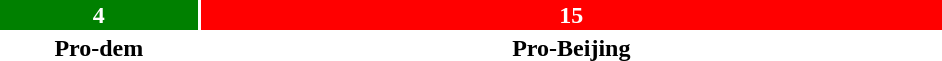<table style="width:50%; text-align:center;">
<tr style="color:white;">
<td style="background:green; width:21.05%;"><strong>4</strong></td>
<td style="background:red; width:78.95%;"><strong>15</strong></td>
</tr>
<tr>
<td><span><strong>Pro-dem</strong></span></td>
<td><span><strong>Pro-Beijing</strong></span></td>
</tr>
</table>
